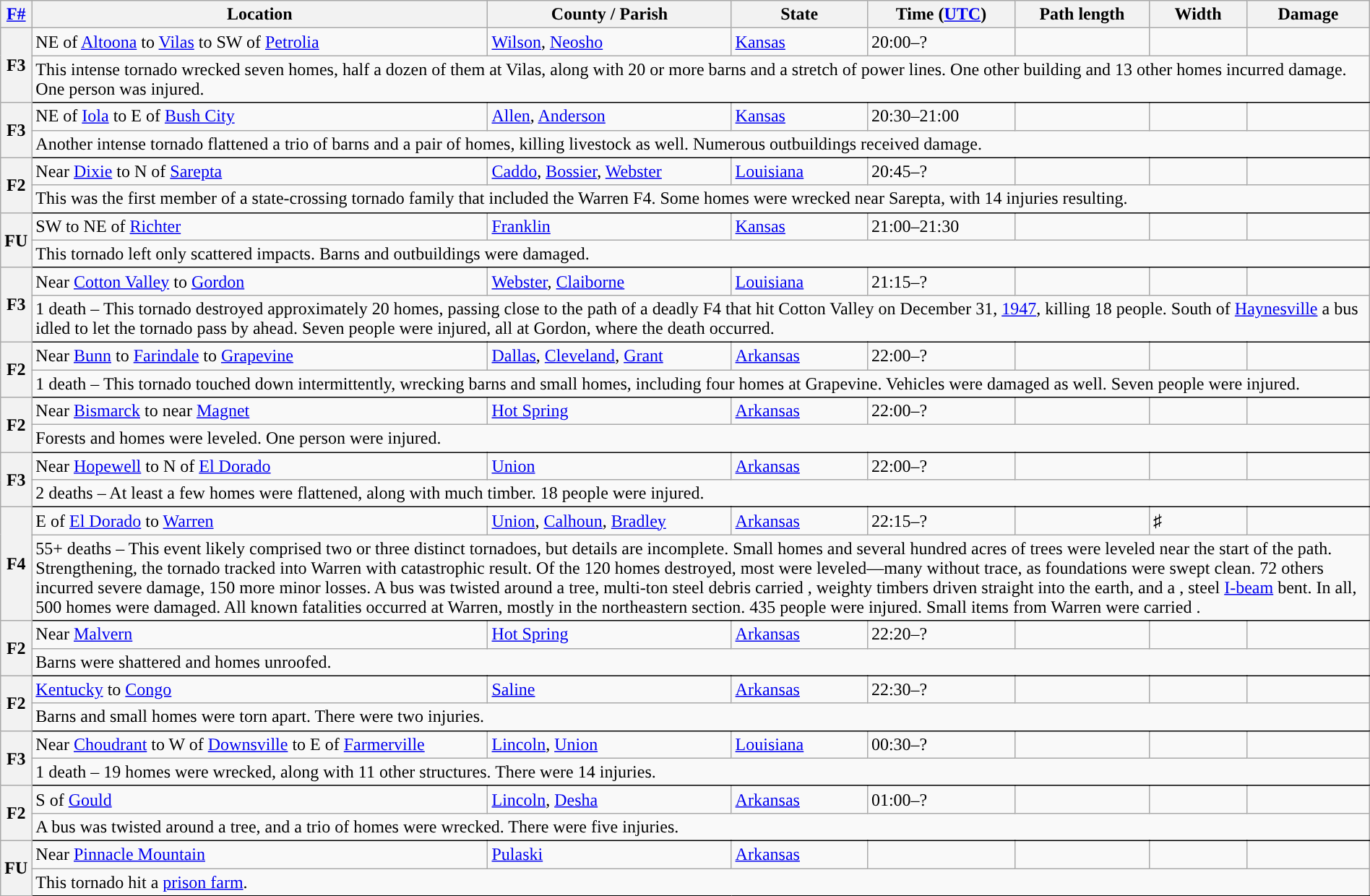<table class="wikitable sortable" style="width:100%;">
<tr>
<th scope="col"  style="width:2%; text-align:center;"><a href='#'>F#</a></th>
<th scope="col" text-align:center;" class="unsortable">Location</th>
<th scope="col" text-align:center;" class="unsortable">County / Parish</th>
<th scope="col" text-align:center;">State</th>
<th scope="col" text-align:center;">Time (<a href='#'>UTC</a>)</th>
<th scope="col" text-align:center;">Path length</th>
<th scope="col" text-align:center;">Width</th>
<th scope="col" text-align:center;">Damage</th>
</tr>
<tr>
<th scope="row" rowspan="2" style="background-color:#">F3</th>
<td>NE of <a href='#'>Altoona</a> to <a href='#'>Vilas</a> to SW of <a href='#'>Petrolia</a></td>
<td><a href='#'>Wilson</a>, <a href='#'>Neosho</a></td>
<td><a href='#'>Kansas</a></td>
<td>20:00–?</td>
<td></td>
<td></td>
<td></td>
</tr>
<tr class="expand-child">
<td colspan="9" style=" border-bottom: 1px solid black;">This intense tornado wrecked seven homes, half a dozen of them at Vilas, along with 20 or more barns and a  stretch of power lines. One other building and 13 other homes incurred damage. One person was injured.</td>
</tr>
<tr>
<th scope="row" rowspan="2" style="background-color:#">F3</th>
<td>NE of <a href='#'>Iola</a> to E of <a href='#'>Bush City</a></td>
<td><a href='#'>Allen</a>, <a href='#'>Anderson</a></td>
<td><a href='#'>Kansas</a></td>
<td>20:30–21:00</td>
<td></td>
<td></td>
<td></td>
</tr>
<tr class="expand-child">
<td colspan="9" style=" border-bottom: 1px solid black;">Another intense tornado flattened a trio of barns and a pair of homes, killing livestock as well. Numerous outbuildings received damage.</td>
</tr>
<tr>
<th scope="row" rowspan="2" style="background-color:#">F2</th>
<td>Near <a href='#'>Dixie</a> to N of <a href='#'>Sarepta</a></td>
<td><a href='#'>Caddo</a>, <a href='#'>Bossier</a>, <a href='#'>Webster</a></td>
<td><a href='#'>Louisiana</a></td>
<td>20:45–?</td>
<td></td>
<td></td>
<td></td>
</tr>
<tr class="expand-child">
<td colspan="9" style=" border-bottom: 1px solid black;">This was the first member of a state-crossing tornado family that included the Warren F4. Some homes were wrecked near Sarepta, with 14 injuries resulting.</td>
</tr>
<tr>
<th scope="row" rowspan="2" style="background-color:#">FU</th>
<td>SW to NE of <a href='#'>Richter</a></td>
<td><a href='#'>Franklin</a></td>
<td><a href='#'>Kansas</a></td>
<td>21:00–21:30</td>
<td></td>
<td></td>
<td></td>
</tr>
<tr class="expand-child">
<td colspan="9" style=" border-bottom: 1px solid black;">This tornado left only scattered impacts. Barns and outbuildings were damaged.</td>
</tr>
<tr>
<th scope="row" rowspan="2" style="background-color:#">F3</th>
<td>Near <a href='#'>Cotton Valley</a> to <a href='#'>Gordon</a></td>
<td><a href='#'>Webster</a>, <a href='#'>Claiborne</a></td>
<td><a href='#'>Louisiana</a></td>
<td>21:15–?</td>
<td></td>
<td></td>
<td></td>
</tr>
<tr class="expand-child">
<td colspan="9" style=" border-bottom: 1px solid black;">1 death – This tornado destroyed approximately 20 homes, passing close to the path of a deadly F4 that hit Cotton Valley on December 31, <a href='#'>1947</a>, killing 18 people. South of <a href='#'>Haynesville</a> a bus idled to let the tornado pass by  ahead. Seven people were injured, all at Gordon, where the death occurred.</td>
</tr>
<tr>
<th scope="row" rowspan="2" style="background-color:#">F2</th>
<td>Near <a href='#'>Bunn</a> to <a href='#'>Farindale</a> to <a href='#'>Grapevine</a></td>
<td><a href='#'>Dallas</a>, <a href='#'>Cleveland</a>, <a href='#'>Grant</a></td>
<td><a href='#'>Arkansas</a></td>
<td>22:00–?</td>
<td></td>
<td></td>
<td></td>
</tr>
<tr class="expand-child">
<td colspan="9" style=" border-bottom: 1px solid black;">1 death – This tornado touched down intermittently, wrecking barns and small homes, including four homes at Grapevine. Vehicles were damaged as well. Seven people were injured.</td>
</tr>
<tr>
<th scope="row" rowspan="2" style="background-color:#">F2</th>
<td>Near <a href='#'>Bismarck</a> to near <a href='#'>Magnet</a></td>
<td><a href='#'>Hot Spring</a></td>
<td><a href='#'>Arkansas</a></td>
<td>22:00–?</td>
<td></td>
<td></td>
<td></td>
</tr>
<tr class="expand-child">
<td colspan="9" style=" border-bottom: 1px solid black;">Forests and homes were leveled. One person were injured.</td>
</tr>
<tr>
<th scope="row" rowspan="2" style="background-color:#">F3</th>
<td>Near <a href='#'>Hopewell</a> to N of <a href='#'>El Dorado</a></td>
<td><a href='#'>Union</a></td>
<td><a href='#'>Arkansas</a></td>
<td>22:00–?</td>
<td></td>
<td></td>
<td></td>
</tr>
<tr class="expand-child">
<td colspan="9" style=" border-bottom: 1px solid black;">2 deaths – At least a few homes were flattened, along with much timber. 18 people were injured.</td>
</tr>
<tr>
<th scope="row" rowspan="2" style="background-color:#">F4</th>
<td>E of <a href='#'>El Dorado</a> to <a href='#'>Warren</a></td>
<td><a href='#'>Union</a>, <a href='#'>Calhoun</a>, <a href='#'>Bradley</a></td>
<td><a href='#'>Arkansas</a></td>
<td>22:15–?</td>
<td></td>
<td>♯</td>
<td></td>
</tr>
<tr class="expand-child">
<td colspan="9" style=" border-bottom: 1px solid black;">55+ deaths – This event likely comprised two or three distinct tornadoes, but details are incomplete. Small homes and several hundred acres of trees were leveled near the start of the path. Strengthening, the tornado tracked into Warren with catastrophic result. Of the 120 homes destroyed, most were leveled—many without trace, as foundations were swept clean. 72 others incurred severe damage, 150 more minor losses. A bus was twisted around a tree, multi-ton steel debris carried , weighty timbers driven  straight into the earth, and a , steel <a href='#'>I-beam</a> bent. In all, 500 homes were damaged. All known fatalities occurred at Warren, mostly in the northeastern section. 435 people were injured. Small items from Warren were carried .</td>
</tr>
<tr>
<th scope="row" rowspan="2" style="background-color:#">F2</th>
<td>Near <a href='#'>Malvern</a></td>
<td><a href='#'>Hot Spring</a></td>
<td><a href='#'>Arkansas</a></td>
<td>22:20–?</td>
<td></td>
<td></td>
<td></td>
</tr>
<tr class="expand-child">
<td colspan="9" style=" border-bottom: 1px solid black;">Barns were shattered and homes unroofed.</td>
</tr>
<tr>
<th scope="row" rowspan="2" style="background-color:#">F2</th>
<td><a href='#'>Kentucky</a> to <a href='#'>Congo</a></td>
<td><a href='#'>Saline</a></td>
<td><a href='#'>Arkansas</a></td>
<td>22:30–?</td>
<td></td>
<td></td>
<td></td>
</tr>
<tr class="expand-child">
<td colspan="9" style=" border-bottom: 1px solid black;">Barns and small homes were torn apart. There were two injuries.</td>
</tr>
<tr>
<th scope="row" rowspan="2" style="background-color:#">F3</th>
<td>Near <a href='#'>Choudrant</a> to W of <a href='#'>Downsville</a> to E of <a href='#'>Farmerville</a></td>
<td><a href='#'>Lincoln</a>, <a href='#'>Union</a></td>
<td><a href='#'>Louisiana</a></td>
<td>00:30–?</td>
<td></td>
<td></td>
<td></td>
</tr>
<tr class="expand-child">
<td colspan="9" style=" border-bottom: 1px solid black;">1 death – 19 homes were wrecked, along with 11 other structures. There were 14 injuries.</td>
</tr>
<tr>
<th scope="row" rowspan="2" style="background-color:#">F2</th>
<td>S of <a href='#'>Gould</a></td>
<td><a href='#'>Lincoln</a>, <a href='#'>Desha</a></td>
<td><a href='#'>Arkansas</a></td>
<td>01:00–?</td>
<td></td>
<td></td>
<td></td>
</tr>
<tr class="expand-child">
<td colspan="9" style=" border-bottom: 1px solid black;">A bus was twisted around a tree, and a trio of homes were wrecked. There were five injuries.</td>
</tr>
<tr>
<th scope="row" rowspan="2" style="background-color:#">FU</th>
<td>Near <a href='#'>Pinnacle Mountain</a></td>
<td><a href='#'>Pulaski</a></td>
<td><a href='#'>Arkansas</a></td>
<td></td>
<td></td>
<td></td>
<td></td>
</tr>
<tr class="expand-child">
<td colspan="9" style=" border-bottom: 1px solid black;">This tornado hit a <a href='#'>prison farm</a>.</td>
</tr>
</table>
